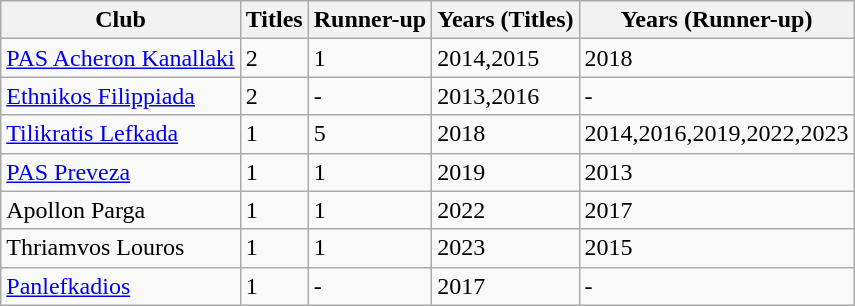<table class="wikitable">
<tr>
<th>Club</th>
<th>Titles</th>
<th>Runner-up</th>
<th><strong>Years (Titles)</strong></th>
<th><strong>Years (Runner-up)</strong></th>
</tr>
<tr>
<td><a href='#'>PAS Acheron Kanallaki</a></td>
<td>2</td>
<td>1</td>
<td>2014,2015</td>
<td>2018</td>
</tr>
<tr>
<td><a href='#'>Ethnikos Filippiada</a></td>
<td>2</td>
<td>-</td>
<td>2013,2016</td>
<td>-</td>
</tr>
<tr>
<td><a href='#'>Tilikratis Lefkada</a></td>
<td>1</td>
<td>5</td>
<td>2018</td>
<td>2014,2016,2019,2022,2023</td>
</tr>
<tr>
<td><a href='#'>PAS Preveza</a></td>
<td>1</td>
<td>1</td>
<td>2019</td>
<td>2013</td>
</tr>
<tr>
<td>Apollon Parga</td>
<td>1</td>
<td>1</td>
<td>2022</td>
<td>2017</td>
</tr>
<tr>
<td>Thriamvos Louros</td>
<td>1</td>
<td>1</td>
<td>2023</td>
<td>2015</td>
</tr>
<tr>
<td><a href='#'>Panlefkadios</a></td>
<td>1</td>
<td>-</td>
<td>2017</td>
<td>-</td>
</tr>
</table>
